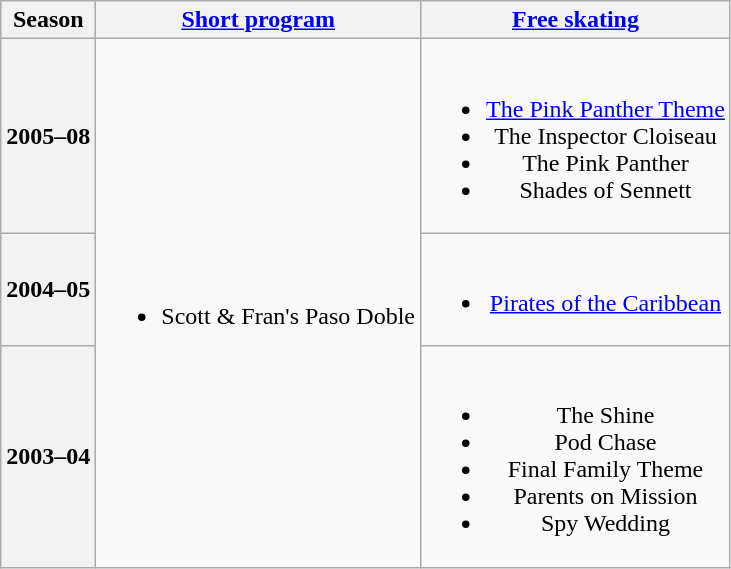<table class=wikitable style=text-align:center>
<tr>
<th>Season</th>
<th><a href='#'>Short program</a></th>
<th><a href='#'>Free skating</a></th>
</tr>
<tr>
<th>2005–08 <br> </th>
<td rowspan=3><br><ul><li>Scott & Fran's Paso Doble <br></li></ul></td>
<td><br><ul><li><a href='#'>The Pink Panther Theme</a> <br></li><li>The Inspector Cloiseau <br></li><li>The Pink Panther <br></li><li>Shades of Sennett <br></li></ul></td>
</tr>
<tr>
<th>2004–05 <br> </th>
<td><br><ul><li><a href='#'>Pirates of the Caribbean</a> <br></li></ul></td>
</tr>
<tr>
<th>2003–04 <br> </th>
<td><br><ul><li>The Shine <br></li><li>Pod Chase</li><li>Final Family Theme</li><li>Parents on Mission</li><li>Spy Wedding <br></li></ul></td>
</tr>
</table>
